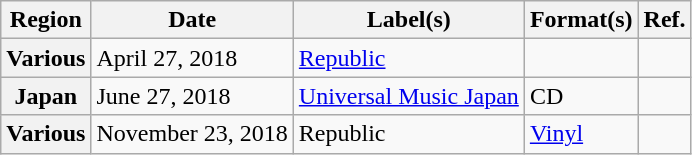<table class="wikitable plainrowheaders">
<tr>
<th scope="col">Region</th>
<th scope="col">Date</th>
<th scope="col">Label(s)</th>
<th scope="col">Format(s)</th>
<th scope="col">Ref.</th>
</tr>
<tr>
<th scope="row">Various</th>
<td>April 27, 2018</td>
<td><a href='#'>Republic</a></td>
<td></td>
<td></td>
</tr>
<tr>
<th scope="row">Japan</th>
<td>June 27, 2018</td>
<td><a href='#'>Universal Music Japan</a></td>
<td>CD</td>
<td></td>
</tr>
<tr>
<th scope="row">Various</th>
<td>November 23, 2018</td>
<td>Republic</td>
<td><a href='#'>Vinyl</a></td>
<td></td>
</tr>
</table>
